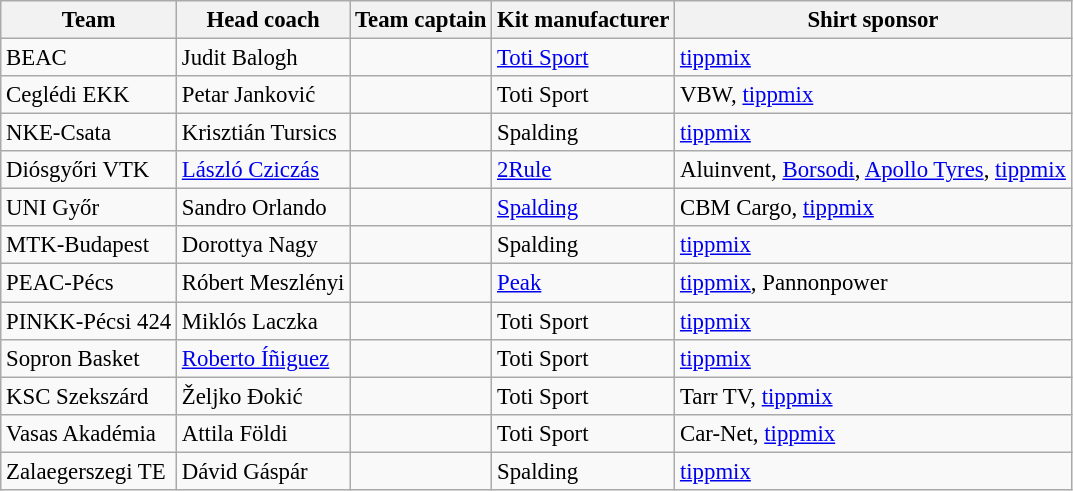<table class="wikitable sortable" style="font-size:95%; text-align: left;">
<tr>
<th>Team</th>
<th>Head coach</th>
<th>Team captain</th>
<th>Kit manufacturer</th>
<th>Shirt sponsor</th>
</tr>
<tr>
<td>BEAC</td>
<td> Judit Balogh</td>
<td></td>
<td><a href='#'>Toti Sport</a></td>
<td><a href='#'>tippmix</a></td>
</tr>
<tr>
<td>Ceglédi EKK</td>
<td> Petar Janković</td>
<td></td>
<td>Toti Sport</td>
<td>VBW, <a href='#'>tippmix</a></td>
</tr>
<tr>
<td>NKE-Csata</td>
<td> Krisztián Tursics</td>
<td></td>
<td>Spalding</td>
<td><a href='#'>tippmix</a></td>
</tr>
<tr>
<td>Diósgyőri VTK</td>
<td> <a href='#'>László Cziczás</a></td>
<td></td>
<td><a href='#'>2Rule</a></td>
<td>Aluinvent, <a href='#'>Borsodi</a>, <a href='#'>Apollo Tyres</a>, <a href='#'>tippmix</a></td>
</tr>
<tr>
<td>UNI Győr</td>
<td> Sandro Orlando</td>
<td></td>
<td><a href='#'>Spalding</a></td>
<td>CBM Cargo, <a href='#'>tippmix</a></td>
</tr>
<tr>
<td>MTK-Budapest</td>
<td> Dorottya Nagy</td>
<td></td>
<td>Spalding</td>
<td><a href='#'>tippmix</a></td>
</tr>
<tr>
<td>PEAC-Pécs</td>
<td> Róbert Meszlényi</td>
<td></td>
<td><a href='#'>Peak</a></td>
<td><a href='#'>tippmix</a>, Pannonpower</td>
</tr>
<tr>
<td>PINKK-Pécsi 424</td>
<td> Miklós Laczka</td>
<td></td>
<td>Toti Sport</td>
<td><a href='#'>tippmix</a></td>
</tr>
<tr>
<td>Sopron Basket</td>
<td> <a href='#'>Roberto Íñiguez</a></td>
<td></td>
<td>Toti Sport</td>
<td><a href='#'>tippmix</a></td>
</tr>
<tr>
<td>KSC Szekszárd</td>
<td> Željko Đokić</td>
<td></td>
<td>Toti Sport</td>
<td>Tarr TV, <a href='#'>tippmix</a></td>
</tr>
<tr>
<td>Vasas Akadémia</td>
<td> Attila Földi</td>
<td></td>
<td>Toti Sport</td>
<td>Car-Net, <a href='#'>tippmix</a></td>
</tr>
<tr>
<td>Zalaegerszegi TE</td>
<td> Dávid Gáspár</td>
<td></td>
<td>Spalding</td>
<td><a href='#'>tippmix</a></td>
</tr>
</table>
